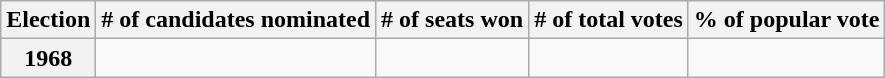<table class="wikitable">
<tr>
<th>Election</th>
<th># of candidates nominated</th>
<th># of seats won</th>
<th># of total votes</th>
<th>% of popular vote</th>
</tr>
<tr>
<th>1968</th>
<td></td>
<td></td>
<td></td>
<td></td>
</tr>
</table>
